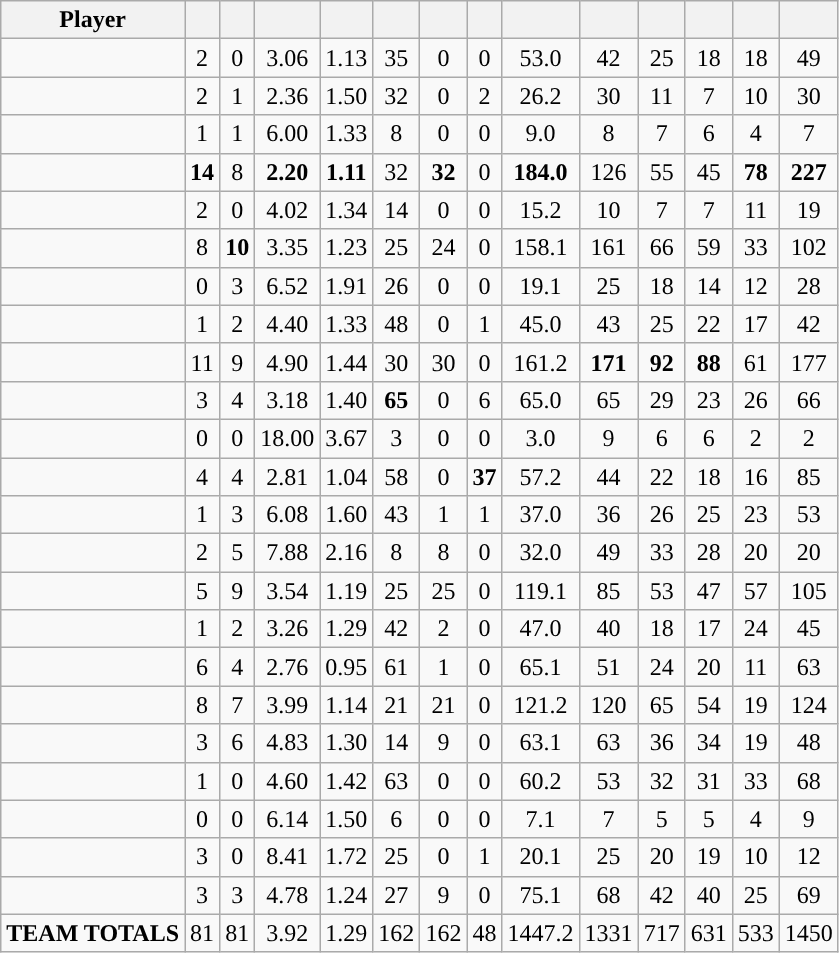<table class="wikitable sortable" style="text-align:center;">
<tr>
<th>Player</th>
<th></th>
<th></th>
<th></th>
<th></th>
<th></th>
<th></th>
<th></th>
<th></th>
<th></th>
<th></th>
<th></th>
<th></th>
<th></th>
</tr>
<tr>
<td align=left></td>
<td>2</td>
<td>0</td>
<td>3.06</td>
<td>1.13</td>
<td>35</td>
<td>0</td>
<td>0</td>
<td>53.0</td>
<td>42</td>
<td>25</td>
<td>18</td>
<td>18</td>
<td>49</td>
</tr>
<tr>
<td align=left></td>
<td>2</td>
<td>1</td>
<td>2.36</td>
<td>1.50</td>
<td>32</td>
<td>0</td>
<td>2</td>
<td>26.2</td>
<td>30</td>
<td>11</td>
<td>7</td>
<td>10</td>
<td>30</td>
</tr>
<tr>
<td align=left></td>
<td>1</td>
<td>1</td>
<td>6.00</td>
<td>1.33</td>
<td>8</td>
<td>0</td>
<td>0</td>
<td>9.0</td>
<td>8</td>
<td>7</td>
<td>6</td>
<td>4</td>
<td>7</td>
</tr>
<tr>
<td align=left></td>
<td><strong>14</strong></td>
<td>8</td>
<td><strong>2.20</strong></td>
<td><strong>1.11</strong></td>
<td>32</td>
<td><strong>32</strong></td>
<td>0</td>
<td><strong>184.0</strong></td>
<td>126</td>
<td>55</td>
<td>45</td>
<td><strong>78</strong></td>
<td><strong>227</strong></td>
</tr>
<tr>
<td align=left></td>
<td>2</td>
<td>0</td>
<td>4.02</td>
<td>1.34</td>
<td>14</td>
<td>0</td>
<td>0</td>
<td>15.2</td>
<td>10</td>
<td>7</td>
<td>7</td>
<td>11</td>
<td>19</td>
</tr>
<tr>
<td align=left></td>
<td>8</td>
<td><strong>10</strong></td>
<td>3.35</td>
<td>1.23</td>
<td>25</td>
<td>24</td>
<td>0</td>
<td>158.1</td>
<td>161</td>
<td>66</td>
<td>59</td>
<td>33</td>
<td>102</td>
</tr>
<tr>
<td align=left></td>
<td>0</td>
<td>3</td>
<td>6.52</td>
<td>1.91</td>
<td>26</td>
<td>0</td>
<td>0</td>
<td>19.1</td>
<td>25</td>
<td>18</td>
<td>14</td>
<td>12</td>
<td>28</td>
</tr>
<tr>
<td align=left></td>
<td>1</td>
<td>2</td>
<td>4.40</td>
<td>1.33</td>
<td>48</td>
<td>0</td>
<td>1</td>
<td>45.0</td>
<td>43</td>
<td>25</td>
<td>22</td>
<td>17</td>
<td>42</td>
</tr>
<tr>
<td align=left></td>
<td>11</td>
<td>9</td>
<td>4.90</td>
<td>1.44</td>
<td>30</td>
<td>30</td>
<td>0</td>
<td>161.2</td>
<td><strong>171</strong></td>
<td><strong>92</strong></td>
<td><strong>88</strong></td>
<td>61</td>
<td>177</td>
</tr>
<tr>
<td align=left></td>
<td>3</td>
<td>4</td>
<td>3.18</td>
<td>1.40</td>
<td><strong>65</strong></td>
<td>0</td>
<td>6</td>
<td>65.0</td>
<td>65</td>
<td>29</td>
<td>23</td>
<td>26</td>
<td>66</td>
</tr>
<tr>
<td align=left></td>
<td>0</td>
<td>0</td>
<td>18.00</td>
<td>3.67</td>
<td>3</td>
<td>0</td>
<td>0</td>
<td>3.0</td>
<td>9</td>
<td>6</td>
<td>6</td>
<td>2</td>
<td>2</td>
</tr>
<tr>
<td align=left></td>
<td>4</td>
<td>4</td>
<td>2.81</td>
<td>1.04</td>
<td>58</td>
<td>0</td>
<td><strong>37</strong></td>
<td>57.2</td>
<td>44</td>
<td>22</td>
<td>18</td>
<td>16</td>
<td>85</td>
</tr>
<tr>
<td align=left></td>
<td>1</td>
<td>3</td>
<td>6.08</td>
<td>1.60</td>
<td>43</td>
<td>1</td>
<td>1</td>
<td>37.0</td>
<td>36</td>
<td>26</td>
<td>25</td>
<td>23</td>
<td>53</td>
</tr>
<tr>
<td align=left></td>
<td>2</td>
<td>5</td>
<td>7.88</td>
<td>2.16</td>
<td>8</td>
<td>8</td>
<td>0</td>
<td>32.0</td>
<td>49</td>
<td>33</td>
<td>28</td>
<td>20</td>
<td>20</td>
</tr>
<tr>
<td align=left></td>
<td>5</td>
<td>9</td>
<td>3.54</td>
<td>1.19</td>
<td>25</td>
<td>25</td>
<td>0</td>
<td>119.1</td>
<td>85</td>
<td>53</td>
<td>47</td>
<td>57</td>
<td>105</td>
</tr>
<tr>
<td align=left></td>
<td>1</td>
<td>2</td>
<td>3.26</td>
<td>1.29</td>
<td>42</td>
<td>2</td>
<td>0</td>
<td>47.0</td>
<td>40</td>
<td>18</td>
<td>17</td>
<td>24</td>
<td>45</td>
</tr>
<tr>
<td align=left></td>
<td>6</td>
<td>4</td>
<td>2.76</td>
<td>0.95</td>
<td>61</td>
<td>1</td>
<td>0</td>
<td>65.1</td>
<td>51</td>
<td>24</td>
<td>20</td>
<td>11</td>
<td>63</td>
</tr>
<tr>
<td align=left></td>
<td>8</td>
<td>7</td>
<td>3.99</td>
<td>1.14</td>
<td>21</td>
<td>21</td>
<td>0</td>
<td>121.2</td>
<td>120</td>
<td>65</td>
<td>54</td>
<td>19</td>
<td>124</td>
</tr>
<tr>
<td align=left></td>
<td>3</td>
<td>6</td>
<td>4.83</td>
<td>1.30</td>
<td>14</td>
<td>9</td>
<td>0</td>
<td>63.1</td>
<td>63</td>
<td>36</td>
<td>34</td>
<td>19</td>
<td>48</td>
</tr>
<tr>
<td align=left></td>
<td>1</td>
<td>0</td>
<td>4.60</td>
<td>1.42</td>
<td>63</td>
<td>0</td>
<td>0</td>
<td>60.2</td>
<td>53</td>
<td>32</td>
<td>31</td>
<td>33</td>
<td>68</td>
</tr>
<tr>
<td align=left></td>
<td>0</td>
<td>0</td>
<td>6.14</td>
<td>1.50</td>
<td>6</td>
<td>0</td>
<td>0</td>
<td>7.1</td>
<td>7</td>
<td>5</td>
<td>5</td>
<td>4</td>
<td>9</td>
</tr>
<tr>
<td align=left></td>
<td>3</td>
<td>0</td>
<td>8.41</td>
<td>1.72</td>
<td>25</td>
<td>0</td>
<td>1</td>
<td>20.1</td>
<td>25</td>
<td>20</td>
<td>19</td>
<td>10</td>
<td>12</td>
</tr>
<tr>
<td align=left></td>
<td>3</td>
<td>3</td>
<td>4.78</td>
<td>1.24</td>
<td>27</td>
<td>9</td>
<td>0</td>
<td>75.1</td>
<td>68</td>
<td>42</td>
<td>40</td>
<td>25</td>
<td>69</td>
</tr>
<tr class="sortbottom">
<td align="left"><strong>TEAM TOTALS</strong></td>
<td>81</td>
<td>81</td>
<td>3.92</td>
<td>1.29</td>
<td>162</td>
<td>162</td>
<td>48</td>
<td>1447.2</td>
<td>1331</td>
<td>717</td>
<td>631</td>
<td>533</td>
<td>1450</td>
</tr>
</table>
